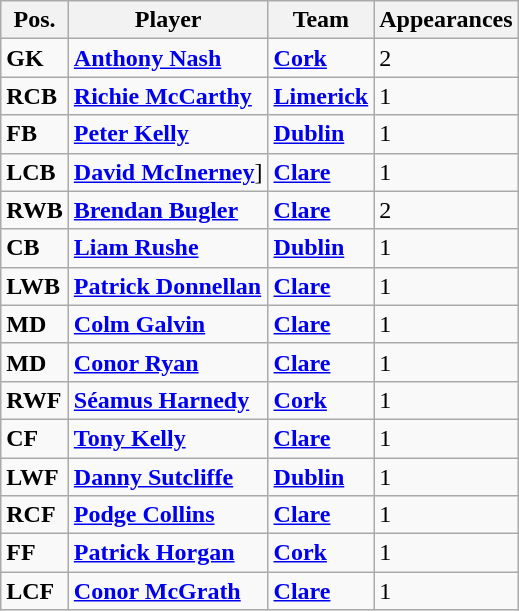<table class="wikitable">
<tr>
<th>Pos.</th>
<th>Player</th>
<th>Team</th>
<th>Appearances</th>
</tr>
<tr>
<td><strong>GK</strong></td>
<td> <strong><a href='#'>Anthony Nash</a></strong></td>
<td><strong><a href='#'>Cork</a></strong></td>
<td>2</td>
</tr>
<tr>
<td><strong>RCB</strong></td>
<td> <strong><a href='#'>Richie McCarthy</a></strong></td>
<td><strong><a href='#'>Limerick</a></strong></td>
<td>1</td>
</tr>
<tr>
<td><strong>FB</strong></td>
<td> <strong><a href='#'>Peter Kelly</a></strong></td>
<td><strong><a href='#'>Dublin</a></strong></td>
<td>1</td>
</tr>
<tr>
<td><strong>LCB</strong></td>
<td> <strong><a href='#'>David McInerney</a></strong>]</td>
<td><strong><a href='#'>Clare</a></strong></td>
<td>1</td>
</tr>
<tr>
<td><strong>RWB</strong></td>
<td> <strong><a href='#'>Brendan Bugler</a></strong></td>
<td><strong><a href='#'>Clare</a></strong></td>
<td>2</td>
</tr>
<tr>
<td><strong>CB</strong></td>
<td> <strong><a href='#'>Liam Rushe</a></strong></td>
<td><strong><a href='#'>Dublin</a></strong></td>
<td>1</td>
</tr>
<tr>
<td><strong>LWB</strong></td>
<td> <strong><a href='#'>Patrick Donnellan</a></strong></td>
<td><strong><a href='#'>Clare</a></strong></td>
<td>1</td>
</tr>
<tr>
<td><strong>MD</strong></td>
<td> <strong><a href='#'>Colm Galvin</a></strong></td>
<td><strong><a href='#'>Clare</a></strong></td>
<td>1</td>
</tr>
<tr>
<td><strong>MD</strong></td>
<td> <strong><a href='#'>Conor Ryan</a></strong></td>
<td><strong><a href='#'>Clare</a></strong></td>
<td>1</td>
</tr>
<tr>
<td><strong>RWF</strong></td>
<td> <strong><a href='#'>Séamus Harnedy</a></strong></td>
<td><strong><a href='#'>Cork</a></strong></td>
<td>1</td>
</tr>
<tr>
<td><strong>CF</strong></td>
<td> <strong><a href='#'>Tony Kelly</a></strong></td>
<td><strong><a href='#'>Clare</a></strong></td>
<td>1</td>
</tr>
<tr>
<td><strong>LWF</strong></td>
<td> <strong><a href='#'>Danny Sutcliffe</a></strong></td>
<td><strong><a href='#'>Dublin</a></strong></td>
<td>1</td>
</tr>
<tr>
<td><strong>RCF</strong></td>
<td> <strong><a href='#'>Podge Collins</a></strong></td>
<td><strong><a href='#'>Clare</a></strong></td>
<td>1</td>
</tr>
<tr>
<td><strong>FF</strong></td>
<td> <strong><a href='#'>Patrick Horgan</a></strong></td>
<td><strong><a href='#'>Cork</a></strong></td>
<td>1</td>
</tr>
<tr>
<td><strong>LCF</strong></td>
<td> <strong><a href='#'>Conor McGrath</a></strong></td>
<td><strong><a href='#'>Clare</a></strong></td>
<td>1</td>
</tr>
</table>
